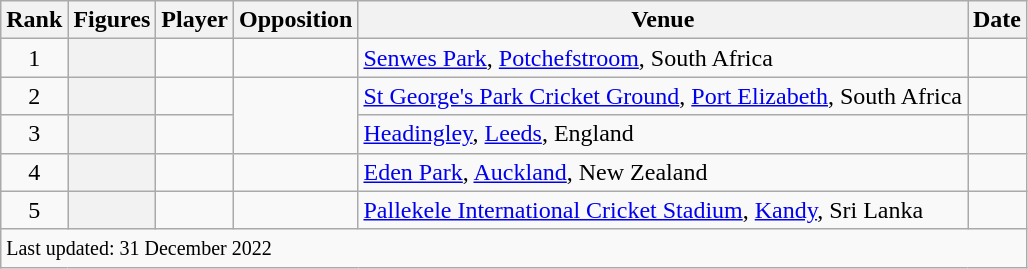<table class="wikitable plainrowheaders sortable">
<tr>
<th scope=col>Rank</th>
<th scope=col>Figures</th>
<th scope=col>Player</th>
<th scope=col>Opposition</th>
<th scope=col>Venue</th>
<th scope=col>Date</th>
</tr>
<tr>
<td align=center>1</td>
<th scope=row style=text-align:center;></th>
<td></td>
<td></td>
<td><a href='#'>Senwes Park</a>, <a href='#'>Potchefstroom</a>, South Africa</td>
<td><a href='#'></a></td>
</tr>
<tr>
<td align=center>2</td>
<th scope=row style=text-align:center;></th>
<td></td>
<td rowspan=2></td>
<td><a href='#'>St George's Park Cricket Ground</a>, <a href='#'>Port Elizabeth</a>, South Africa</td>
<td><a href='#'></a></td>
</tr>
<tr>
<td align=center>3</td>
<th scope=row style=text-align:center;></th>
<td></td>
<td><a href='#'>Headingley</a>, <a href='#'>Leeds</a>, England</td>
<td><a href='#'></a></td>
</tr>
<tr>
<td align=center>4</td>
<th scope=row style=text-align:center;></th>
<td></td>
<td></td>
<td><a href='#'>Eden Park</a>, <a href='#'>Auckland</a>, New Zealand</td>
<td><a href='#'></a></td>
</tr>
<tr>
<td align=center>5</td>
<th scope=row style=text-align:center;></th>
<td></td>
<td></td>
<td><a href='#'>Pallekele International Cricket Stadium</a>, <a href='#'>Kandy</a>, Sri Lanka</td>
<td><a href='#'></a></td>
</tr>
<tr class=sortbottom>
<td colspan=6><small>Last updated: 31 December 2022</small></td>
</tr>
</table>
